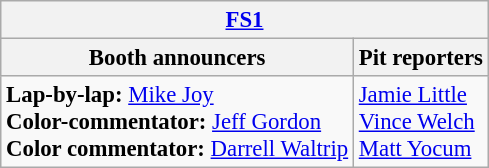<table class="wikitable" style="font-size: 95%;">
<tr>
<th colspan="2"><a href='#'>FS1</a></th>
</tr>
<tr>
<th>Booth announcers</th>
<th>Pit reporters</th>
</tr>
<tr>
<td><strong>Lap-by-lap:</strong> <a href='#'>Mike Joy</a><br><strong>Color-commentator:</strong> <a href='#'>Jeff Gordon</a><br><strong>Color commentator:</strong> <a href='#'>Darrell Waltrip</a></td>
<td><a href='#'>Jamie Little</a><br><a href='#'>Vince Welch</a><br><a href='#'>Matt Yocum</a></td>
</tr>
</table>
